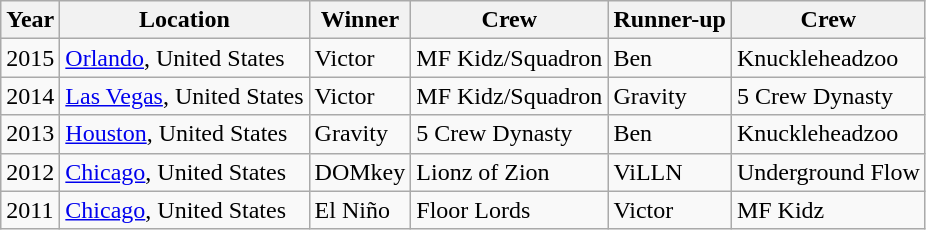<table class="wikitable">
<tr>
<th>Year</th>
<th>Location</th>
<th>Winner</th>
<th>Crew</th>
<th>Runner-up</th>
<th>Crew</th>
</tr>
<tr>
<td>2015</td>
<td><a href='#'>Orlando</a>, United States</td>
<td>  Victor</td>
<td>MF Kidz/Squadron</td>
<td> Ben</td>
<td>Knuckleheadzoo</td>
</tr>
<tr>
<td>2014</td>
<td><a href='#'>Las Vegas</a>, United States</td>
<td>  Victor</td>
<td>MF Kidz/Squadron</td>
<td> Gravity</td>
<td>5 Crew Dynasty</td>
</tr>
<tr>
<td>2013</td>
<td><a href='#'>Houston</a>, United States</td>
<td>  Gravity</td>
<td>5 Crew Dynasty</td>
<td> Ben</td>
<td>Knuckleheadzoo</td>
</tr>
<tr>
<td>2012</td>
<td><a href='#'>Chicago</a>, United States</td>
<td> DOMkey</td>
<td>Lionz of Zion</td>
<td> ViLLN</td>
<td>Underground Flow</td>
</tr>
<tr>
<td>2011</td>
<td><a href='#'>Chicago</a>, United States</td>
<td> El Niño</td>
<td>Floor Lords</td>
<td> Victor</td>
<td>MF Kidz</td>
</tr>
</table>
